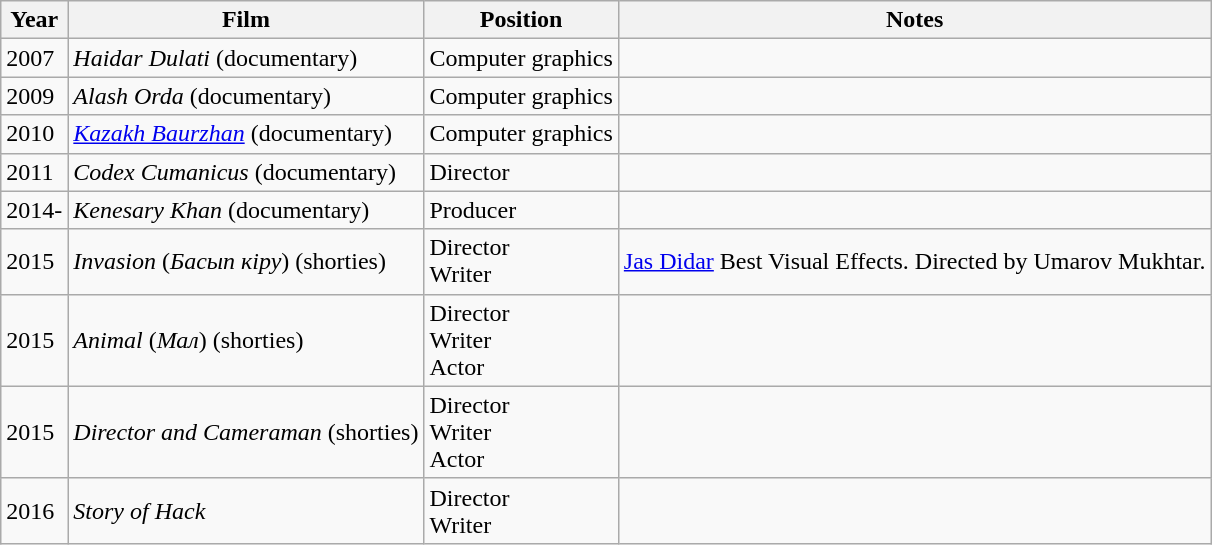<table class="wikitable"">
<tr>
<th>Year</th>
<th>Film</th>
<th>Position</th>
<th>Notes</th>
</tr>
<tr>
<td>2007</td>
<td><em>Haidar Dulati</em>  (documentary)</td>
<td>Computer graphics<br></td>
<td></td>
</tr>
<tr>
<td>2009</td>
<td><em>Alash Orda</em>   (documentary)</td>
<td>Computer graphics<br></td>
<td></td>
</tr>
<tr>
<td>2010</td>
<td><em><a href='#'>Kazakh Baurzhan</a></em>  (documentary)</td>
<td>Computer graphics<br></td>
<td></td>
</tr>
<tr>
<td>2011</td>
<td><em>Codex Cumanicus</em>  (documentary)</td>
<td>Director</td>
<td></td>
</tr>
<tr>
<td>2014-</td>
<td><em>Kenesary Khan</em> (documentary)</td>
<td>Producer</td>
<td></td>
</tr>
<tr>
<td>2015</td>
<td><em>Invasion</em> (<em>Басып кіру</em>) (shorties)</td>
<td>Director<br>Writer</td>
<td><a href='#'>Jas Didar</a> Best Visual Effects. Directed by Umarov Mukhtar.</td>
</tr>
<tr>
<td>2015</td>
<td><em>Animal</em> (<em>Мал</em>)  (shorties)</td>
<td>Director<br>Writer<br>Actor</td>
<td></td>
</tr>
<tr>
<td>2015</td>
<td><em>Director and Cameraman</em> (shorties)</td>
<td>Director<br>Writer<br>Actor</td>
<td></td>
</tr>
<tr>
<td>2016</td>
<td><em>Story of Hack</em></td>
<td>Director<br>Writer</td>
<td></td>
</tr>
</table>
